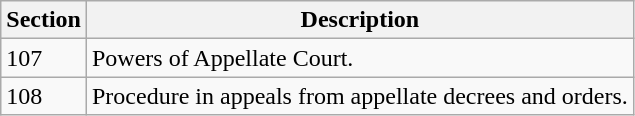<table class="wikitable">
<tr>
<th>Section</th>
<th>Description</th>
</tr>
<tr>
<td>107</td>
<td>Powers of Appellate Court.</td>
</tr>
<tr>
<td>108</td>
<td>Procedure in appeals from appellate decrees and orders.</td>
</tr>
</table>
